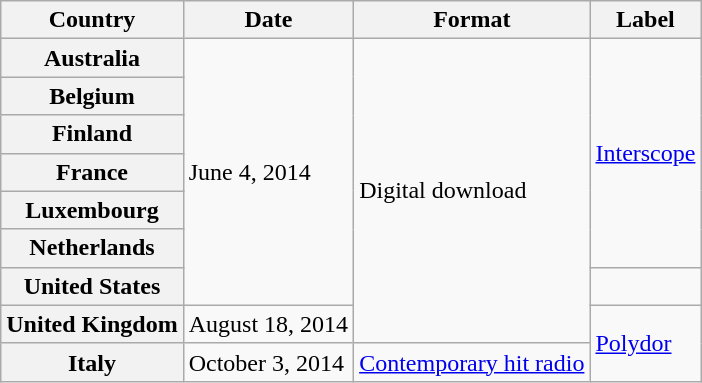<table class="wikitable plainrowheaders">
<tr>
<th scope="col">Country</th>
<th scope="col">Date</th>
<th scope="col">Format</th>
<th scope="col">Label</th>
</tr>
<tr>
<th scope="row">Australia</th>
<td rowspan="7">June 4, 2014</td>
<td rowspan="8">Digital download</td>
<td rowspan="6"><a href='#'>Interscope</a></td>
</tr>
<tr>
<th scope="row">Belgium</th>
</tr>
<tr>
<th scope="row">Finland</th>
</tr>
<tr>
<th scope="row">France</th>
</tr>
<tr>
<th scope="row">Luxembourg</th>
</tr>
<tr>
<th scope="row">Netherlands</th>
</tr>
<tr>
<th scope="row">United States</th>
<td></td>
</tr>
<tr>
<th scope="row">United Kingdom</th>
<td>August 18, 2014</td>
<td rowspan="2"><a href='#'>Polydor</a></td>
</tr>
<tr>
<th scope="row">Italy</th>
<td>October 3, 2014</td>
<td><a href='#'>Contemporary hit radio</a></td>
</tr>
</table>
